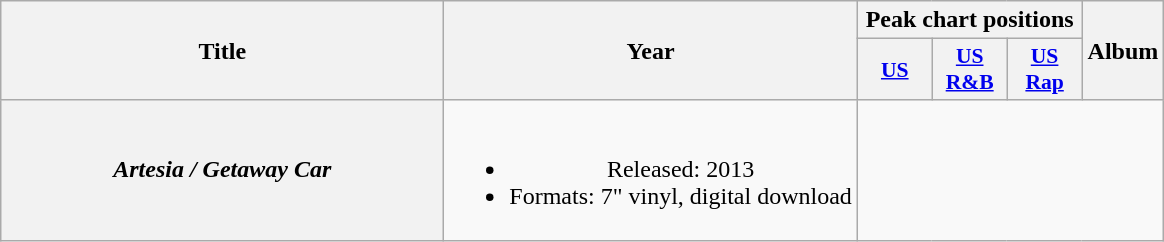<table class="wikitable plainrowheaders" style="text-align:center;">
<tr>
<th scope="col" rowspan="2" style="width:18em;">Title</th>
<th scope="col" rowspan="2">Year</th>
<th scope="col" colspan="3">Peak chart positions</th>
<th scope="col" rowspan="2">Album</th>
</tr>
<tr>
<th scope="col" style="width:3em;font-size:90%;"><a href='#'>US</a><br></th>
<th scope="col" style="width:3em;font-size:90%;"><a href='#'>US R&B</a><br></th>
<th scope="col" style="width:3em;font-size:90%;"><a href='#'>US Rap</a><br></th>
</tr>
<tr>
<th scope="row"><em>Artesia / Getaway Car</em></th>
<td><br><ul><li>Released: 2013</li><li>Formats: 7" vinyl, digital download</li></ul></td>
</tr>
</table>
